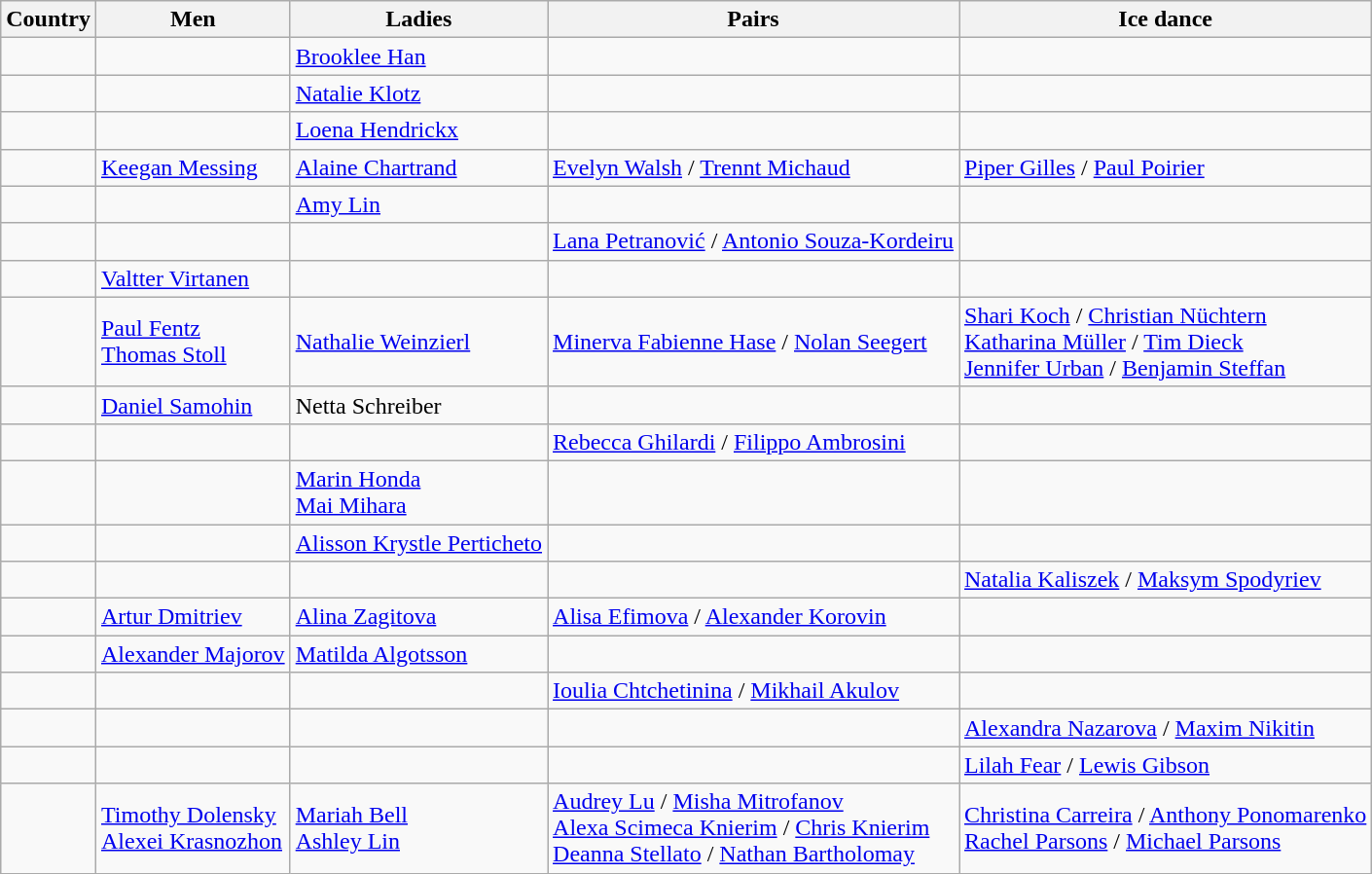<table class="wikitable">
<tr>
<th>Country</th>
<th>Men</th>
<th>Ladies</th>
<th>Pairs</th>
<th>Ice dance</th>
</tr>
<tr>
<td></td>
<td></td>
<td><a href='#'>Brooklee Han</a></td>
<td></td>
<td></td>
</tr>
<tr>
<td></td>
<td></td>
<td><a href='#'>Natalie Klotz</a></td>
<td></td>
<td></td>
</tr>
<tr>
<td></td>
<td></td>
<td><a href='#'>Loena Hendrickx</a></td>
<td></td>
<td></td>
</tr>
<tr>
<td></td>
<td><a href='#'>Keegan Messing</a></td>
<td><a href='#'>Alaine Chartrand</a></td>
<td><a href='#'>Evelyn Walsh</a> / <a href='#'>Trennt Michaud</a></td>
<td><a href='#'>Piper Gilles</a> / <a href='#'>Paul Poirier</a></td>
</tr>
<tr>
<td></td>
<td></td>
<td><a href='#'>Amy Lin</a></td>
<td></td>
<td></td>
</tr>
<tr>
<td></td>
<td></td>
<td></td>
<td><a href='#'>Lana Petranović</a> / <a href='#'>Antonio Souza-Kordeiru</a></td>
<td></td>
</tr>
<tr>
<td></td>
<td><a href='#'>Valtter Virtanen</a></td>
<td></td>
<td></td>
<td></td>
</tr>
<tr>
<td></td>
<td><a href='#'>Paul Fentz</a> <br> <a href='#'>Thomas Stoll</a></td>
<td><a href='#'>Nathalie Weinzierl</a></td>
<td><a href='#'>Minerva Fabienne Hase</a> / <a href='#'>Nolan Seegert</a></td>
<td><a href='#'>Shari Koch</a> / <a href='#'>Christian Nüchtern</a> <br> <a href='#'>Katharina Müller</a> / <a href='#'>Tim Dieck</a> <br> <a href='#'>Jennifer Urban</a> / <a href='#'>Benjamin Steffan</a></td>
</tr>
<tr>
<td></td>
<td><a href='#'>Daniel Samohin</a></td>
<td>Netta Schreiber</td>
<td></td>
<td></td>
</tr>
<tr>
<td></td>
<td></td>
<td></td>
<td><a href='#'>Rebecca Ghilardi</a> / <a href='#'>Filippo Ambrosini</a></td>
<td></td>
</tr>
<tr>
<td></td>
<td></td>
<td><a href='#'>Marin Honda</a> <br> <a href='#'>Mai Mihara</a></td>
<td></td>
<td></td>
</tr>
<tr>
<td></td>
<td></td>
<td><a href='#'>Alisson Krystle Perticheto</a></td>
<td></td>
<td></td>
</tr>
<tr>
<td></td>
<td></td>
<td></td>
<td></td>
<td><a href='#'>Natalia Kaliszek</a> / <a href='#'>Maksym Spodyriev</a></td>
</tr>
<tr>
<td></td>
<td><a href='#'>Artur Dmitriev</a></td>
<td><a href='#'>Alina Zagitova</a></td>
<td><a href='#'>Alisa Efimova</a> / <a href='#'>Alexander Korovin</a></td>
<td></td>
</tr>
<tr>
<td></td>
<td><a href='#'>Alexander Majorov</a></td>
<td><a href='#'>Matilda Algotsson</a></td>
<td></td>
<td></td>
</tr>
<tr>
<td></td>
<td></td>
<td></td>
<td><a href='#'>Ioulia Chtchetinina</a> / <a href='#'>Mikhail Akulov</a></td>
<td></td>
</tr>
<tr>
<td></td>
<td></td>
<td></td>
<td></td>
<td><a href='#'>Alexandra Nazarova</a> / <a href='#'>Maxim Nikitin</a></td>
</tr>
<tr>
<td></td>
<td></td>
<td></td>
<td></td>
<td><a href='#'>Lilah Fear</a> / <a href='#'>Lewis Gibson</a></td>
</tr>
<tr>
<td></td>
<td><a href='#'>Timothy Dolensky</a> <br> <a href='#'>Alexei Krasnozhon</a></td>
<td><a href='#'>Mariah Bell</a> <br> <a href='#'>Ashley Lin</a></td>
<td><a href='#'>Audrey Lu</a> / <a href='#'>Misha Mitrofanov</a> <br> <a href='#'>Alexa Scimeca Knierim</a> / <a href='#'>Chris Knierim</a> <br> <a href='#'>Deanna Stellato</a> / <a href='#'>Nathan Bartholomay</a></td>
<td><a href='#'>Christina Carreira</a> / <a href='#'>Anthony Ponomarenko</a> <br> <a href='#'>Rachel Parsons</a> / <a href='#'>Michael Parsons</a></td>
</tr>
</table>
